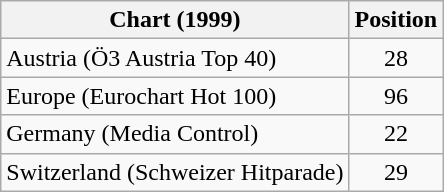<table class="wikitable sortable">
<tr>
<th>Chart (1999)</th>
<th>Position</th>
</tr>
<tr>
<td>Austria (Ö3 Austria Top 40)</td>
<td align="center">28</td>
</tr>
<tr>
<td>Europe (Eurochart Hot 100)</td>
<td align="center">96</td>
</tr>
<tr>
<td>Germany (Media Control)</td>
<td align="center">22</td>
</tr>
<tr>
<td>Switzerland (Schweizer Hitparade)</td>
<td align="center">29</td>
</tr>
</table>
